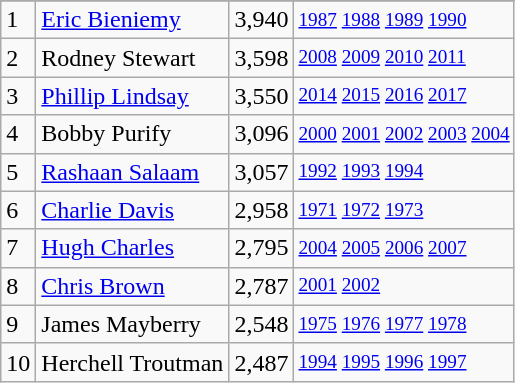<table class="wikitable">
<tr>
</tr>
<tr>
<td>1</td>
<td><a href='#'>Eric Bieniemy</a></td>
<td>3,940</td>
<td style="font-size:80%;"><a href='#'>1987</a> <a href='#'>1988</a> <a href='#'>1989</a> <a href='#'>1990</a></td>
</tr>
<tr>
<td>2</td>
<td>Rodney Stewart</td>
<td>3,598</td>
<td style="font-size:80%;"><a href='#'>2008</a> <a href='#'>2009</a> <a href='#'>2010</a> <a href='#'>2011</a></td>
</tr>
<tr>
<td>3</td>
<td><a href='#'>Phillip Lindsay</a></td>
<td>3,550</td>
<td style="font-size:80%;"><a href='#'>2014</a> <a href='#'>2015</a> <a href='#'>2016</a> <a href='#'>2017</a></td>
</tr>
<tr>
<td>4</td>
<td>Bobby Purify</td>
<td>3,096</td>
<td style="font-size:80%;"><a href='#'>2000</a> <a href='#'>2001</a> <a href='#'>2002</a> <a href='#'>2003</a> <a href='#'>2004</a></td>
</tr>
<tr>
<td>5</td>
<td><a href='#'>Rashaan Salaam</a></td>
<td>3,057</td>
<td style="font-size:80%;"><a href='#'>1992</a> <a href='#'>1993</a> <a href='#'>1994</a></td>
</tr>
<tr>
<td>6</td>
<td><a href='#'>Charlie Davis</a></td>
<td>2,958</td>
<td style="font-size:80%;"><a href='#'>1971</a> <a href='#'>1972</a> <a href='#'>1973</a></td>
</tr>
<tr>
<td>7</td>
<td><a href='#'>Hugh Charles</a></td>
<td>2,795</td>
<td style="font-size:80%;"><a href='#'>2004</a> <a href='#'>2005</a> <a href='#'>2006</a> <a href='#'>2007</a></td>
</tr>
<tr>
<td>8</td>
<td><a href='#'>Chris Brown</a></td>
<td>2,787</td>
<td style="font-size:80%;"><a href='#'>2001</a> <a href='#'>2002</a></td>
</tr>
<tr>
<td>9</td>
<td>James Mayberry</td>
<td>2,548</td>
<td style="font-size:80%;"><a href='#'>1975</a> <a href='#'>1976</a> <a href='#'>1977</a> <a href='#'>1978</a></td>
</tr>
<tr>
<td>10</td>
<td>Herchell Troutman</td>
<td>2,487</td>
<td style="font-size:80%;"><a href='#'>1994</a> <a href='#'>1995</a> <a href='#'>1996</a> <a href='#'>1997</a></td>
</tr>
</table>
